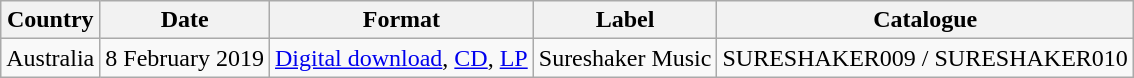<table class="wikitable">
<tr>
<th>Country</th>
<th>Date</th>
<th>Format</th>
<th>Label</th>
<th>Catalogue</th>
</tr>
<tr>
<td>Australia</td>
<td>8 February 2019</td>
<td><a href='#'>Digital download</a>, <a href='#'>CD</a>, <a href='#'>LP</a></td>
<td>Sureshaker Music</td>
<td>SURESHAKER009 / SURESHAKER010</td>
</tr>
</table>
